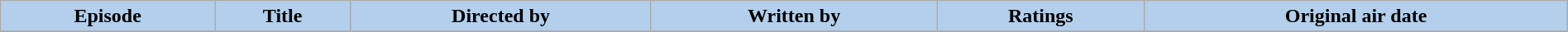<table class="wikitable plainrowheaders" style="width: 100%; margin-right: 0; background: #ffffff;">
<tr style="color:black">
<th style="background: #B4CFEC;">Episode</th>
<th style="background: #B4CFEC;">Title</th>
<th style="background: #B4CFEC;">Directed by</th>
<th style="background: #B4CFEC;">Written by</th>
<th style="background: #B4CFEC;">Ratings</th>
<th style="background: #B4CFEC;">Original air date</th>
</tr>
<tr>
</tr>
</table>
